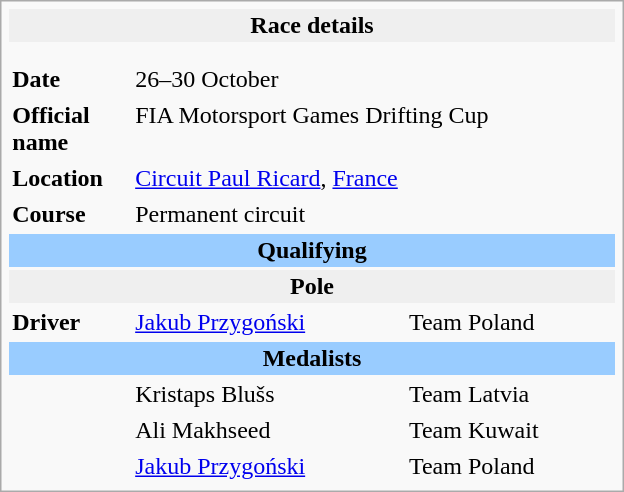<table class="infobox" align="right" cellpadding="2" style="float:right; width: 26em; ">
<tr>
<th colspan="3" bgcolor="#efefef">Race details</th>
</tr>
<tr>
<td colspan="3" style="text-align:center;"></td>
</tr>
<tr>
<td colspan="3" style="text-align:center;"></td>
</tr>
<tr>
<td style="width: 20%;"><strong>Date</strong></td>
<td>26–30 October</td>
</tr>
<tr>
<td><strong>Official name</strong></td>
<td colspan=2>FIA Motorsport Games Drifting Cup</td>
</tr>
<tr>
<td><strong>Location</strong></td>
<td colspan=2><a href='#'>Circuit Paul Ricard</a>, <a href='#'>France</a></td>
</tr>
<tr>
<td><strong>Course</strong></td>
<td colspan=2>Permanent circuit<br></td>
</tr>
<tr>
<td colspan=3 style="text-align:center; background-color:#99ccff"><strong>Qualifying</strong></td>
</tr>
<tr>
<th colspan=3 bgcolor="#efefef">Pole</th>
</tr>
<tr>
<td><strong>Driver</strong></td>
<td> <a href='#'>Jakub Przygoński</a></td>
<td>Team Poland</td>
</tr>
<tr>
<td colspan=3 style="text-align:center; background-color:#99ccff"><strong>Medalists</strong></td>
</tr>
<tr>
<td></td>
<td> Kristaps Blušs</td>
<td>Team Latvia</td>
</tr>
<tr>
<td></td>
<td> Ali Makhseed</td>
<td>Team Kuwait</td>
</tr>
<tr>
<td></td>
<td> <a href='#'>Jakub Przygoński</a></td>
<td>Team Poland</td>
</tr>
</table>
